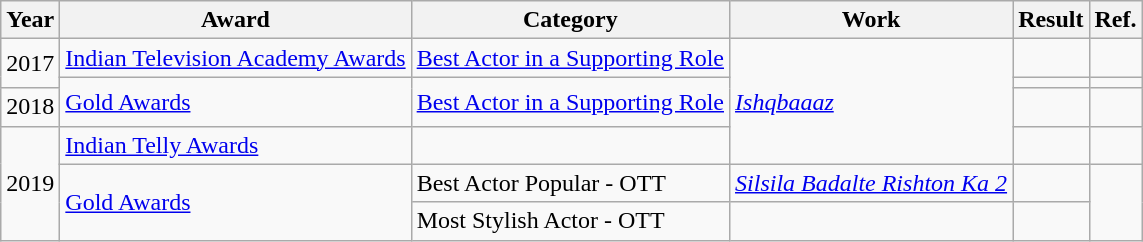<table class="wikitable">
<tr>
<th>Year</th>
<th>Award</th>
<th>Category</th>
<th>Work</th>
<th>Result</th>
<th>Ref.</th>
</tr>
<tr>
<td rowspan="2">2017</td>
<td><a href='#'>Indian Television Academy Awards</a></td>
<td><a href='#'>Best Actor in a Supporting Role</a></td>
<td rowspan="4"><em><a href='#'>Ishqbaaaz</a></em></td>
<td></td>
<td></td>
</tr>
<tr>
<td rowspan="2"><a href='#'>Gold Awards</a></td>
<td rowspan="2"><a href='#'>Best Actor in a Supporting Role</a></td>
<td></td>
<td></td>
</tr>
<tr>
<td>2018</td>
<td></td>
<td></td>
</tr>
<tr>
<td rowspan="3">2019</td>
<td><a href='#'>Indian Telly Awards</a></td>
<td></td>
<td></td>
<td></td>
</tr>
<tr>
<td rowspan="2"><a href='#'>Gold Awards</a></td>
<td>Best Actor Popular - OTT</td>
<td><em><a href='#'>Silsila Badalte Rishton Ka 2</a></em></td>
<td></td>
<td rowspan="2"></td>
</tr>
<tr>
<td>Most Stylish Actor - OTT</td>
<td></td>
<td></td>
</tr>
</table>
